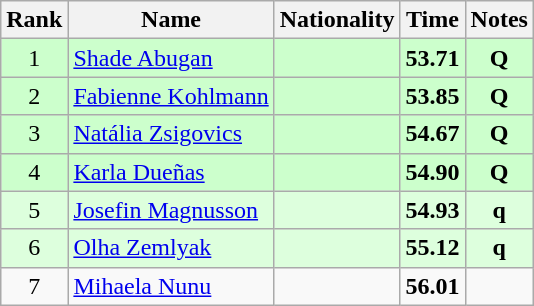<table class="wikitable sortable" style="text-align:center">
<tr>
<th>Rank</th>
<th>Name</th>
<th>Nationality</th>
<th>Time</th>
<th>Notes</th>
</tr>
<tr bgcolor=ccffcc>
<td>1</td>
<td align=left><a href='#'>Shade Abugan</a></td>
<td align=left></td>
<td><strong>53.71</strong></td>
<td><strong>Q</strong></td>
</tr>
<tr bgcolor=ccffcc>
<td>2</td>
<td align=left><a href='#'>Fabienne Kohlmann</a></td>
<td align=left></td>
<td><strong>53.85</strong></td>
<td><strong>Q</strong></td>
</tr>
<tr bgcolor=ccffcc>
<td>3</td>
<td align=left><a href='#'>Natália Zsigovics</a></td>
<td align=left></td>
<td><strong>54.67</strong></td>
<td><strong>Q</strong></td>
</tr>
<tr bgcolor=ccffcc>
<td>4</td>
<td align=left><a href='#'>Karla Dueñas</a></td>
<td align=left></td>
<td><strong>54.90</strong></td>
<td><strong>Q</strong></td>
</tr>
<tr bgcolor=ddffdd>
<td>5</td>
<td align=left><a href='#'>Josefin Magnusson</a></td>
<td align=left></td>
<td><strong>54.93</strong></td>
<td><strong>q</strong></td>
</tr>
<tr bgcolor=ddffdd>
<td>6</td>
<td align=left><a href='#'>Olha Zemlyak</a></td>
<td align=left></td>
<td><strong>55.12</strong></td>
<td><strong>q</strong></td>
</tr>
<tr>
<td>7</td>
<td align=left><a href='#'>Mihaela Nunu</a></td>
<td align=left></td>
<td><strong>56.01</strong></td>
<td></td>
</tr>
</table>
